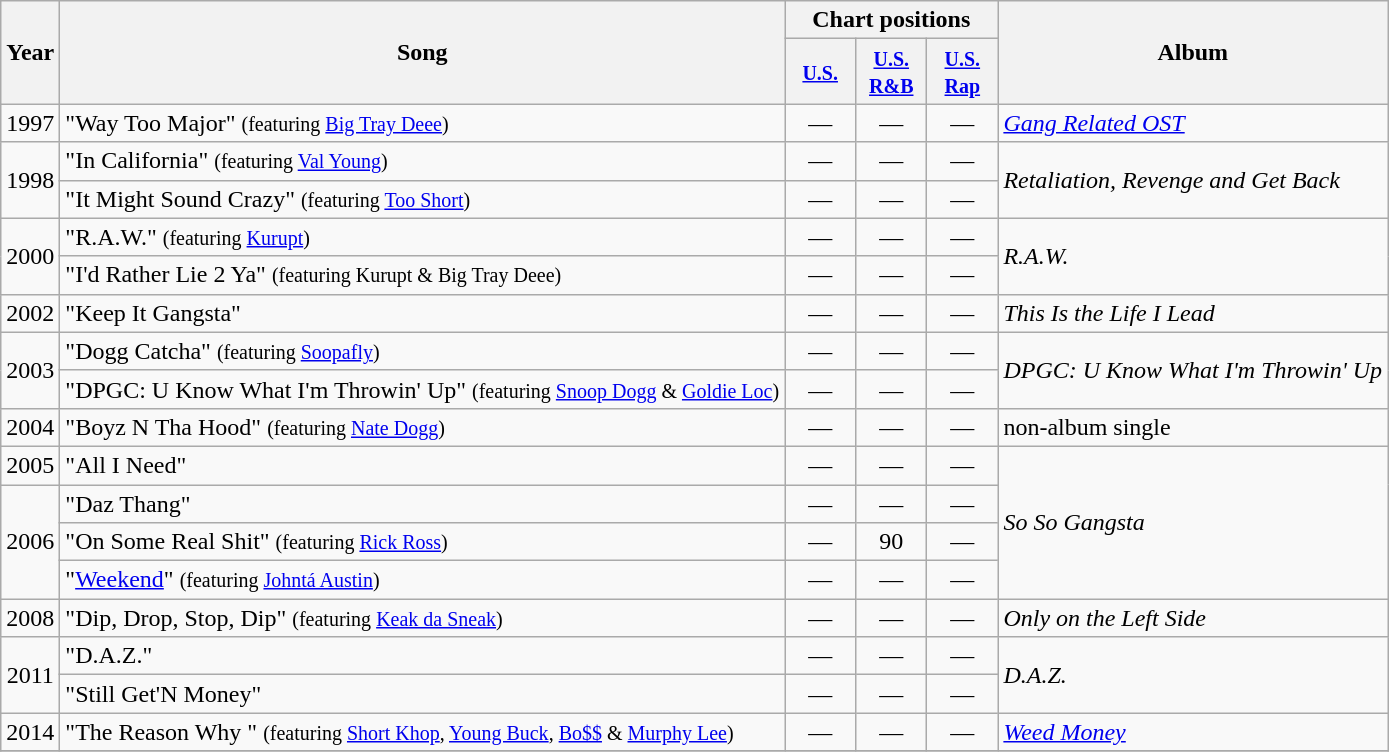<table class="wikitable">
<tr>
<th rowspan="2">Year</th>
<th rowspan="2">Song</th>
<th colspan="3">Chart positions</th>
<th rowspan="2">Album</th>
</tr>
<tr>
<th width="40"><small><a href='#'>U.S.</a></small></th>
<th width="40"><small><a href='#'>U.S. R&B</a></small></th>
<th width="40"><small><a href='#'>U.S. Rap</a></small></th>
</tr>
<tr>
<td align="center" rowspan=1>1997</td>
<td>"Way Too Major" <small>(featuring <a href='#'>Big Tray Deee</a>)</small></td>
<td align="center">—</td>
<td align="center">—</td>
<td align="center">—</td>
<td rowspan=1><em><a href='#'>Gang Related OST</a></em></td>
</tr>
<tr>
<td align="center" rowspan=2>1998</td>
<td>"In California" <small>(featuring <a href='#'>Val Young</a>)</small></td>
<td align="center">—</td>
<td align="center">—</td>
<td align="center">—</td>
<td rowspan=2><em>Retaliation, Revenge and Get Back</em></td>
</tr>
<tr>
<td>"It Might Sound Crazy" <small>(featuring <a href='#'>Too Short</a>)</small></td>
<td align="center">—</td>
<td align="center">—</td>
<td align="center">—</td>
</tr>
<tr>
<td align="center" rowspan=2>2000</td>
<td>"R.A.W." <small>(featuring <a href='#'>Kurupt</a>)</small></td>
<td align="center">—</td>
<td align="center">—</td>
<td align="center">—</td>
<td rowspan=2><em>R.A.W.</em></td>
</tr>
<tr>
<td>"I'd Rather Lie 2 Ya" <small>(featuring Kurupt & Big Tray Deee)</small></td>
<td align="center">—</td>
<td align="center">—</td>
<td align="center">—</td>
</tr>
<tr>
<td align="center" rowspan=1>2002</td>
<td>"Keep It Gangsta"</td>
<td align="center">—</td>
<td align="center">—</td>
<td align="center">—</td>
<td rowspan=1><em>This Is the Life I Lead</em></td>
</tr>
<tr>
<td align="center" rowspan=2>2003</td>
<td>"Dogg Catcha" <small>(featuring <a href='#'>Soopafly</a>)</small></td>
<td align="center">—</td>
<td align="center">—</td>
<td align="center">—</td>
<td rowspan=2><em>DPGC: U Know What I'm Throwin' Up</em></td>
</tr>
<tr>
<td>"DPGC: U Know What I'm Throwin' Up" <small>(featuring <a href='#'>Snoop Dogg</a> & <a href='#'>Goldie Loc</a>)</small></td>
<td align="center">—</td>
<td align="center">—</td>
<td align="center">—</td>
</tr>
<tr>
<td align="center" rowspan=1>2004</td>
<td>"Boyz N Tha Hood" <small>(featuring <a href='#'>Nate Dogg</a>)</small></td>
<td align="center">—</td>
<td align="center">—</td>
<td align="center">—</td>
<td rowspan=1>non-album single</td>
</tr>
<tr>
<td align="center" rowspan=1>2005</td>
<td>"All I Need"</td>
<td align="center">—</td>
<td align="center">—</td>
<td align="center">—</td>
<td rowspan=4><em>So So Gangsta</em></td>
</tr>
<tr>
<td align="center" rowspan=3>2006</td>
<td>"Daz Thang"</td>
<td align="center">—</td>
<td align="center">—</td>
<td align="center">—</td>
</tr>
<tr>
<td>"On Some Real Shit" <small>(featuring <a href='#'>Rick Ross</a>)</small></td>
<td align="center">—</td>
<td align="center">90</td>
<td align="center">—</td>
</tr>
<tr>
<td>"<a href='#'>Weekend</a>" <small>(featuring <a href='#'>Johntá Austin</a>)</small></td>
<td align="center">—</td>
<td align="center">—</td>
<td align="center">—</td>
</tr>
<tr>
<td align="center" rowspan=1>2008</td>
<td>"Dip, Drop, Stop, Dip" <small>(featuring <a href='#'>Keak da Sneak</a>)</small></td>
<td align="center">—</td>
<td align="center">—</td>
<td align="center">—</td>
<td rowspan=1><em>Only on the Left Side</em></td>
</tr>
<tr>
<td align="center" rowspan=2>2011</td>
<td>"D.A.Z."</td>
<td align="center">—</td>
<td align="center">—</td>
<td align="center">—</td>
<td rowspan=2><em>D.A.Z.</em></td>
</tr>
<tr>
<td>"Still Get'N Money"</td>
<td align="center">—</td>
<td align="center">—</td>
<td align="center">—</td>
</tr>
<tr>
<td align="center" rowspan=1>2014</td>
<td>"The Reason Why " <small>(featuring <a href='#'>Short Khop</a>, <a href='#'>Young Buck</a>, <a href='#'>Bo$$</a> & <a href='#'>Murphy Lee</a>)</small></td>
<td align="center">—</td>
<td align="center">—</td>
<td align="center">—</td>
<td rowspan=1><em><a href='#'>Weed Money</a></em></td>
</tr>
<tr>
</tr>
</table>
